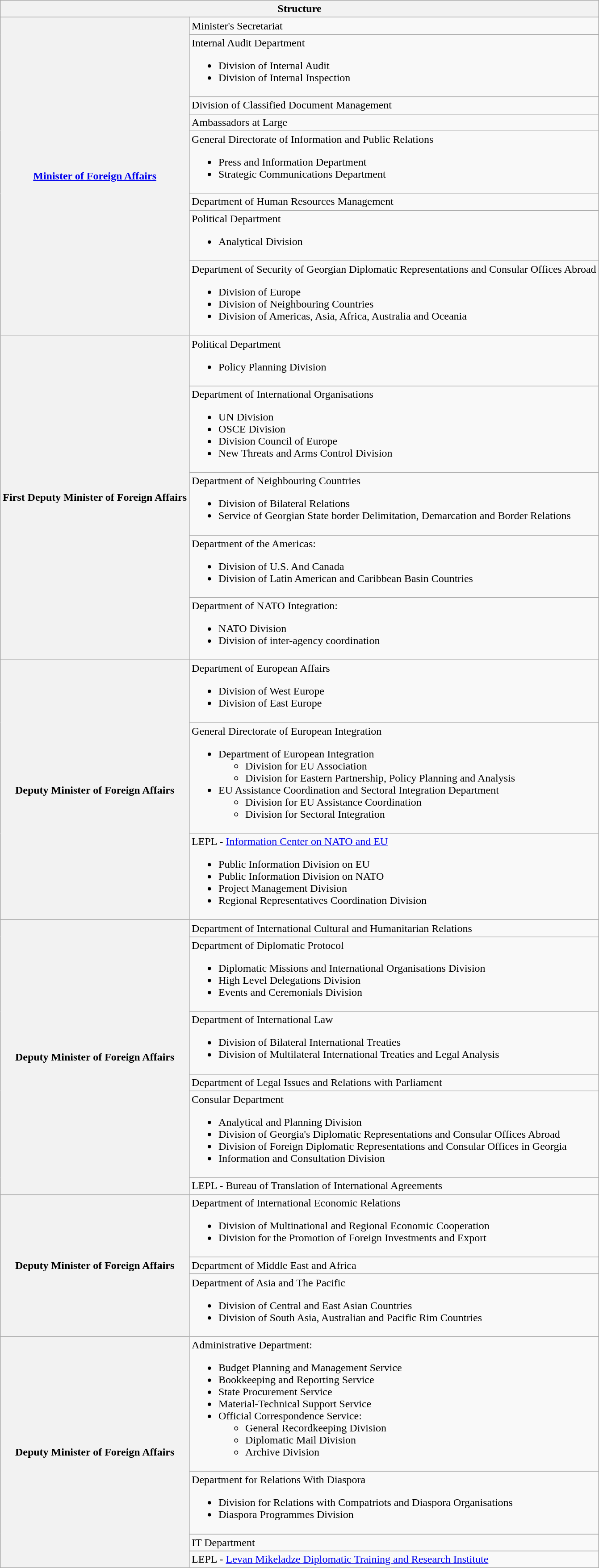<table class="wikitable sortable">
<tr>
<th scope="col" colspan="2">Structure</th>
</tr>
<tr>
<th scope="row" rowspan="8"><a href='#'>Minister of Foreign Affairs</a></th>
<td>Minister's Secretariat</td>
</tr>
<tr>
<td>Internal Audit Department<br><ul><li>Division of Internal Audit</li><li>Division of Internal Inspection</li></ul></td>
</tr>
<tr>
<td>Division of Classified Document Management</td>
</tr>
<tr>
<td>Ambassadors at Large</td>
</tr>
<tr>
<td>General Directorate of Information and Public Relations<br><ul><li>Press and Information Department</li><li>Strategic Communications Department</li></ul></td>
</tr>
<tr>
<td>Department of Human Resources Management</td>
</tr>
<tr>
<td>Political Department<br><ul><li>Analytical Division</li></ul></td>
</tr>
<tr>
<td>Department of Security of Georgian Diplomatic Representations and Consular Offices Abroad<br><ul><li>Division of Europe</li><li>Division of Neighbouring Countries</li><li>Division of Americas, Asia, Africa, Australia and Oceania</li></ul></td>
</tr>
<tr>
<th scope="row" rowspan="5">First Deputy Minister of Foreign Affairs</th>
<td>Political Department<br><ul><li>Policy Planning Division</li></ul></td>
</tr>
<tr>
<td>Department of International Organisations<br><ul><li>UN Division</li><li>OSCE Division</li><li>Division Council of Europe</li><li>New Threats and Arms Control Division</li></ul></td>
</tr>
<tr>
<td>Department of Neighbouring Countries<br><ul><li>Division of Bilateral Relations</li><li>Service of Georgian State border Delimitation, Demarcation and Border Relations</li></ul></td>
</tr>
<tr>
<td>Department of the Americas:<br><ul><li>Division of U.S. And Canada</li><li>Division of Latin American and Caribbean Basin Countries</li></ul></td>
</tr>
<tr>
<td>Department of NATO Integration:<br><ul><li>NATO Division</li><li>Division of inter-agency coordination</li></ul></td>
</tr>
<tr>
<th scope="row" rowspan="3">Deputy Minister of Foreign Affairs</th>
<td>Department of European Affairs<br><ul><li>Division of West Europe</li><li>Division of East Europe</li></ul></td>
</tr>
<tr>
<td>General Directorate of European Integration<br><ul><li>Department of European Integration<ul><li>Division for EU Association</li><li>Division for Eastern Partnership, Policy Planning and Analysis</li></ul></li><li>EU Assistance Coordination and Sectoral Integration Department<ul><li>Division for EU Assistance Coordination</li><li>Division for Sectoral Integration</li></ul></li></ul></td>
</tr>
<tr>
<td>LEPL - <a href='#'>Information Center on NATO and EU</a><br><ul><li>Public Information Division on EU</li><li>Public Information Division on NATO</li><li>Project Management Division</li><li>Regional Representatives Coordination Division</li></ul></td>
</tr>
<tr>
<th scope="row" rowspan="6">Deputy Minister of Foreign Affairs</th>
<td>Department of International Cultural and Humanitarian Relations</td>
</tr>
<tr>
<td>Department of Diplomatic Protocol<br><ul><li>Diplomatic Missions and International Organisations Division</li><li>High Level Delegations Division</li><li>Events and Ceremonials Division</li></ul></td>
</tr>
<tr>
<td>Department of International Law<br><ul><li>Division of Bilateral International Treaties</li><li>Division of Multilateral International Treaties and Legal Analysis</li></ul></td>
</tr>
<tr>
<td>Department of Legal Issues and Relations with Parliament</td>
</tr>
<tr>
<td>Consular Department<br><ul><li>Analytical and Planning Division</li><li>Division of Georgia's Diplomatic Representations and Consular Offices Abroad</li><li>Division of Foreign Diplomatic Representations and Consular Offices in Georgia</li><li>Information and Consultation Division</li></ul></td>
</tr>
<tr>
<td>LEPL - Bureau of Translation of International Agreements</td>
</tr>
<tr>
<th scope="row" rowspan="3">Deputy Minister of Foreign Affairs</th>
<td>Department of International Economic Relations<br><ul><li>Division of Multinational and Regional Economic Cooperation</li><li>Division for the Promotion of Foreign Investments and Export</li></ul></td>
</tr>
<tr>
<td>Department of Middle East and Africa</td>
</tr>
<tr>
<td>Department of Asia and The Pacific<br><ul><li>Division of Central and East Asian Countries</li><li>Division of South Asia, Australian and Pacific Rim Countries</li></ul></td>
</tr>
<tr>
<th scope="row" rowspan="6">Deputy Minister of Foreign Affairs</th>
<td>Administrative Department:<br><ul><li>Budget Planning and Management Service</li><li>Bookkeeping and Reporting Service</li><li>State Procurement Service</li><li>Material-Technical Support Service</li><li>Official Correspondence Service:<ul><li>General Recordkeeping Division</li><li>Diplomatic Mail Division</li><li>Archive Division</li></ul></li></ul></td>
</tr>
<tr>
<td>Department for Relations With Diaspora<br><ul><li>Division for Relations with Compatriots and Diaspora Organisations</li><li>Diaspora Programmes Division</li></ul></td>
</tr>
<tr>
<td>IT Department</td>
</tr>
<tr>
<td>LEPL - <a href='#'>Levan Mikeladze Diplomatic Training and Research Institute</a></td>
</tr>
</table>
